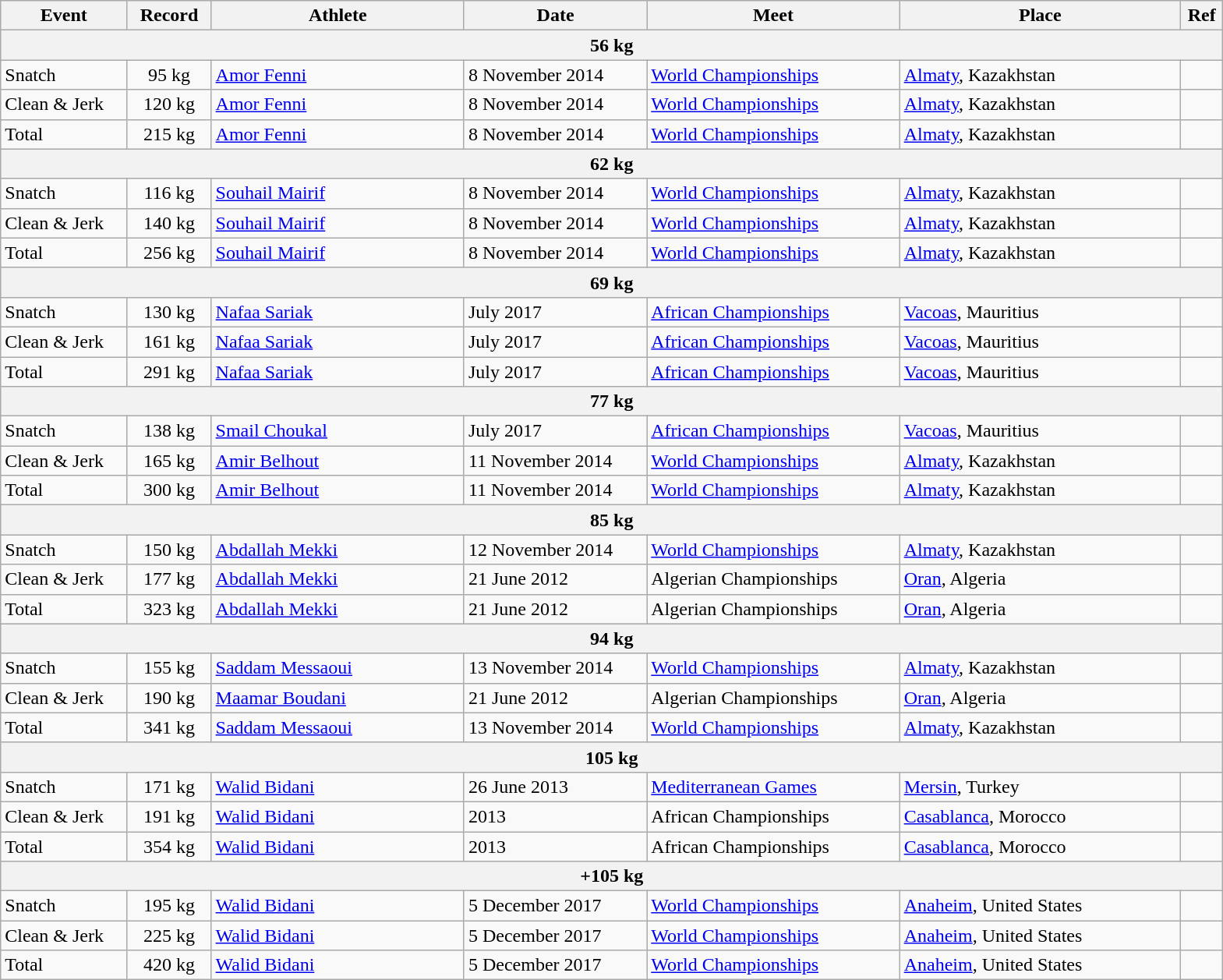<table class="wikitable">
<tr>
<th width=9%>Event</th>
<th width=6%>Record</th>
<th width=18%>Athlete</th>
<th width=13%>Date</th>
<th width=18%>Meet</th>
<th width=20%>Place</th>
<th width=3%>Ref</th>
</tr>
<tr bgcolor="#DDDDDD">
<th colspan="8">56 kg</th>
</tr>
<tr>
<td>Snatch</td>
<td align="center">95 kg</td>
<td><a href='#'>Amor Fenni</a></td>
<td>8 November 2014</td>
<td><a href='#'>World Championships</a></td>
<td><a href='#'>Almaty</a>, Kazakhstan</td>
<td></td>
</tr>
<tr>
<td>Clean & Jerk</td>
<td align="center">120 kg</td>
<td><a href='#'>Amor Fenni</a></td>
<td>8 November 2014</td>
<td><a href='#'>World Championships</a></td>
<td><a href='#'>Almaty</a>, Kazakhstan</td>
<td></td>
</tr>
<tr>
<td>Total</td>
<td align="center">215 kg</td>
<td><a href='#'>Amor Fenni</a></td>
<td>8 November 2014</td>
<td><a href='#'>World Championships</a></td>
<td><a href='#'>Almaty</a>, Kazakhstan</td>
<td></td>
</tr>
<tr bgcolor="#DDDDDD">
<th colspan="8">62 kg</th>
</tr>
<tr>
<td>Snatch</td>
<td align="center">116 kg</td>
<td><a href='#'>Souhail Mairif</a></td>
<td>8 November 2014</td>
<td><a href='#'>World Championships</a></td>
<td><a href='#'>Almaty</a>, Kazakhstan</td>
<td></td>
</tr>
<tr>
<td>Clean & Jerk</td>
<td align="center">140 kg</td>
<td><a href='#'>Souhail Mairif</a></td>
<td>8 November 2014</td>
<td><a href='#'>World Championships</a></td>
<td><a href='#'>Almaty</a>, Kazakhstan</td>
<td></td>
</tr>
<tr>
<td>Total</td>
<td align="center">256 kg</td>
<td><a href='#'>Souhail Mairif</a></td>
<td>8 November 2014</td>
<td><a href='#'>World Championships</a></td>
<td><a href='#'>Almaty</a>, Kazakhstan</td>
<td></td>
</tr>
<tr bgcolor="#DDDDDD">
<th colspan="8">69 kg</th>
</tr>
<tr>
<td>Snatch</td>
<td align="center">130 kg</td>
<td><a href='#'>Nafaa Sariak</a></td>
<td>July 2017</td>
<td><a href='#'>African Championships</a></td>
<td><a href='#'>Vacoas</a>, Mauritius</td>
<td></td>
</tr>
<tr>
<td>Clean & Jerk</td>
<td align="center">161 kg</td>
<td><a href='#'>Nafaa Sariak</a></td>
<td>July 2017</td>
<td><a href='#'>African Championships</a></td>
<td><a href='#'>Vacoas</a>, Mauritius</td>
<td></td>
</tr>
<tr>
<td>Total</td>
<td align="center">291 kg</td>
<td><a href='#'>Nafaa Sariak</a></td>
<td>July 2017</td>
<td><a href='#'>African Championships</a></td>
<td><a href='#'>Vacoas</a>, Mauritius</td>
<td></td>
</tr>
<tr bgcolor="#DDDDDD">
<th colspan="8">77 kg</th>
</tr>
<tr>
<td>Snatch</td>
<td align="center">138 kg</td>
<td><a href='#'>Smail Choukal</a></td>
<td>July 2017</td>
<td><a href='#'>African Championships</a></td>
<td><a href='#'>Vacoas</a>, Mauritius</td>
<td></td>
</tr>
<tr>
<td>Clean & Jerk</td>
<td align="center">165 kg</td>
<td><a href='#'>Amir Belhout</a></td>
<td>11 November 2014</td>
<td><a href='#'>World Championships</a></td>
<td><a href='#'>Almaty</a>, Kazakhstan</td>
<td></td>
</tr>
<tr>
<td>Total</td>
<td align="center">300 kg</td>
<td><a href='#'>Amir Belhout</a></td>
<td>11 November 2014</td>
<td><a href='#'>World Championships</a></td>
<td><a href='#'>Almaty</a>, Kazakhstan</td>
<td></td>
</tr>
<tr bgcolor="#DDDDDD">
<th colspan="8">85 kg</th>
</tr>
<tr>
<td>Snatch</td>
<td align="center">150 kg</td>
<td><a href='#'>Abdallah Mekki</a></td>
<td>12 November 2014</td>
<td><a href='#'>World Championships</a></td>
<td><a href='#'>Almaty</a>, Kazakhstan</td>
<td></td>
</tr>
<tr>
<td>Clean & Jerk</td>
<td align="center">177 kg</td>
<td><a href='#'>Abdallah Mekki</a></td>
<td>21 June 2012</td>
<td>Algerian Championships</td>
<td><a href='#'>Oran</a>, Algeria</td>
<td></td>
</tr>
<tr>
<td>Total</td>
<td align="center">323 kg</td>
<td><a href='#'>Abdallah Mekki</a></td>
<td>21 June 2012</td>
<td>Algerian Championships</td>
<td><a href='#'>Oran</a>, Algeria</td>
<td></td>
</tr>
<tr bgcolor="#DDDDDD">
<th colspan="8">94 kg</th>
</tr>
<tr>
<td>Snatch</td>
<td align="center">155 kg</td>
<td><a href='#'>Saddam Messaoui</a></td>
<td>13 November 2014</td>
<td><a href='#'>World Championships</a></td>
<td><a href='#'>Almaty</a>, Kazakhstan</td>
<td></td>
</tr>
<tr>
<td>Clean & Jerk</td>
<td align="center">190 kg</td>
<td><a href='#'>Maamar Boudani</a></td>
<td>21 June 2012</td>
<td>Algerian Championships</td>
<td><a href='#'>Oran</a>, Algeria</td>
<td></td>
</tr>
<tr>
<td>Total</td>
<td align="center">341 kg</td>
<td><a href='#'>Saddam Messaoui</a></td>
<td>13 November 2014</td>
<td><a href='#'>World Championships</a></td>
<td><a href='#'>Almaty</a>, Kazakhstan</td>
<td></td>
</tr>
<tr bgcolor="#DDDDDD">
<th colspan="8">105 kg</th>
</tr>
<tr>
<td>Snatch</td>
<td align="center">171 kg</td>
<td><a href='#'>Walid Bidani</a></td>
<td>26 June 2013</td>
<td><a href='#'>Mediterranean Games</a></td>
<td><a href='#'>Mersin</a>, Turkey</td>
<td></td>
</tr>
<tr>
<td>Clean & Jerk</td>
<td align="center">191 kg</td>
<td><a href='#'>Walid Bidani</a></td>
<td>2013</td>
<td>African Championships</td>
<td><a href='#'>Casablanca</a>, Morocco</td>
<td></td>
</tr>
<tr>
<td>Total</td>
<td align="center">354 kg</td>
<td><a href='#'>Walid Bidani</a></td>
<td>2013</td>
<td>African Championships</td>
<td><a href='#'>Casablanca</a>, Morocco</td>
<td></td>
</tr>
<tr bgcolor="#DDDDDD">
<th colspan="8">+105 kg</th>
</tr>
<tr>
<td>Snatch</td>
<td align="center">195 kg</td>
<td><a href='#'>Walid Bidani</a></td>
<td>5 December 2017</td>
<td><a href='#'>World Championships</a></td>
<td><a href='#'>Anaheim</a>, United States</td>
<td></td>
</tr>
<tr>
<td>Clean & Jerk</td>
<td align="center">225 kg</td>
<td><a href='#'>Walid Bidani</a></td>
<td>5 December 2017</td>
<td><a href='#'>World Championships</a></td>
<td><a href='#'>Anaheim</a>, United States</td>
<td></td>
</tr>
<tr>
<td>Total</td>
<td align="center">420 kg</td>
<td><a href='#'>Walid Bidani</a></td>
<td>5 December 2017</td>
<td><a href='#'>World Championships</a></td>
<td><a href='#'>Anaheim</a>, United States</td>
<td></td>
</tr>
</table>
